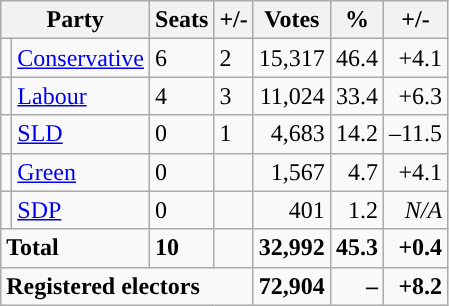<table class="wikitable sortable">
<tr>
<th colspan="2">Party</th>
<th>Seats</th>
<th>+/-</th>
<th>Votes</th>
<th>%</th>
<th>+/-</th>
</tr>
<tr>
<td style="background-color: "></td>
<td><a href='#'>Conservative</a></td>
<td>6</td>
<td> 2</td>
<td style="text-align:right;">15,317</td>
<td style="text-align:right;">46.4</td>
<td style="text-align:right;">+4.1</td>
</tr>
<tr>
<td style="background-color: "></td>
<td><a href='#'>Labour</a></td>
<td>4</td>
<td> 3</td>
<td style="text-align:right;">11,024</td>
<td style="text-align:right;">33.4</td>
<td style="text-align:right;">+6.3</td>
</tr>
<tr>
<td style="background-color: "></td>
<td><a href='#'>SLD</a></td>
<td>0</td>
<td> 1</td>
<td style="text-align:right;">4,683</td>
<td style="text-align:right;">14.2</td>
<td style="text-align:right;">–11.5</td>
</tr>
<tr>
<td style="background-color: "></td>
<td><a href='#'>Green</a></td>
<td>0</td>
<td></td>
<td style="text-align:right;">1,567</td>
<td style="text-align:right;">4.7</td>
<td style="text-align:right;">+4.1</td>
</tr>
<tr>
<td style="background-color: "></td>
<td><a href='#'>SDP</a></td>
<td>0</td>
<td></td>
<td style="text-align:right;">401</td>
<td style="text-align:right;">1.2</td>
<td style="text-align:right;"><em>N/A</em></td>
</tr>
<tr>
<td colspan="2"><strong>Total</strong></td>
<td><strong>10</strong></td>
<td></td>
<td style="text-align:right;"><strong>32,992</strong></td>
<td style="text-align:right;"><strong>45.3</strong></td>
<td style="text-align:right;"><strong>+0.4</strong></td>
</tr>
<tr>
<td colspan="4"><strong>Registered electors</strong></td>
<td style="text-align:right;"><strong>72,904</strong></td>
<td style="text-align:right;"><strong>–</strong></td>
<td style="text-align:right;"><strong>+8.2</strong></td>
</tr>
</table>
